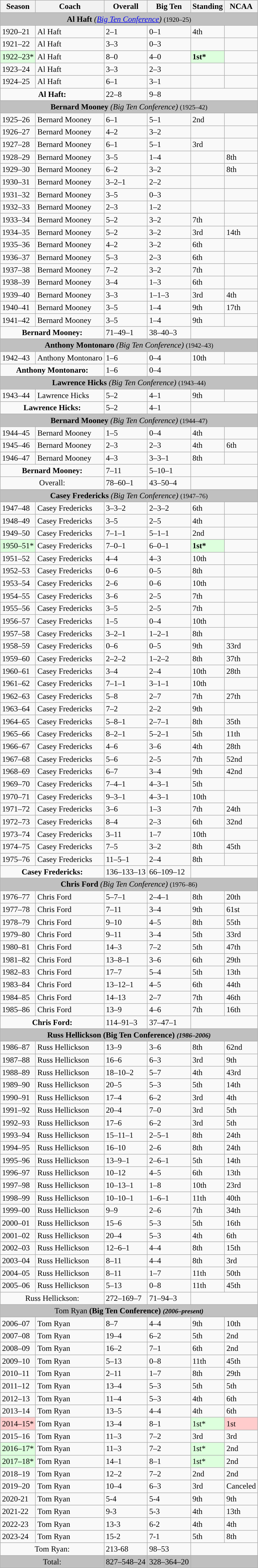<table class="wikitable">
<tr>
<th>Season</th>
<th>Coach</th>
<th>Overall</th>
<th>Big Ten</th>
<th>Standing</th>
<th>NCAA</th>
</tr>
<tr>
<td colspan="6" bgcolor="#C0C0C0" style="text-align: center;"><strong>Al Haft</strong> <em>(<a href='#'>Big Ten Conference</a>)</em> <small>(1920–25)</small></td>
</tr>
<tr>
<td>1920–21</td>
<td>Al Haft</td>
<td>2–1</td>
<td>0–1</td>
<td>4th</td>
<td></td>
</tr>
<tr>
<td>1921–22</td>
<td>Al Haft</td>
<td>3–3</td>
<td>0–3</td>
<td></td>
<td></td>
</tr>
<tr>
<td bgcolor="#ddffdd">1922–23*</td>
<td>Al Haft</td>
<td>8–0</td>
<td>4–0</td>
<td bgcolor="#ddffdd"><strong>1st*</strong></td>
<td></td>
</tr>
<tr>
<td>1923–24</td>
<td>Al Haft</td>
<td>3–3</td>
<td>2–3</td>
<td></td>
<td></td>
</tr>
<tr>
<td>1924–25</td>
<td>Al Haft</td>
<td>6–1</td>
<td>3–1</td>
<td></td>
<td></td>
</tr>
<tr>
<td colspan="2" style="text-align: center;"><strong>Al Haft:</strong></td>
<td>22–8</td>
<td>9–8</td>
<td colspan="2"></td>
</tr>
<tr>
<td colspan="6" bgcolor="#C0C0C0" style="text-align: center;"><strong>Bernard Mooney</strong> <em>(Big Ten Conference)</em> <small>(1925–42)</small></td>
</tr>
<tr>
<td>1925–26</td>
<td>Bernard Mooney</td>
<td>6–1</td>
<td>5–1</td>
<td>2nd</td>
<td></td>
</tr>
<tr>
<td>1926–27</td>
<td>Bernard Mooney</td>
<td>4–2</td>
<td>3–2</td>
<td></td>
<td></td>
</tr>
<tr>
<td>1927–28</td>
<td>Bernard Mooney</td>
<td>6–1</td>
<td>5–1</td>
<td>3rd</td>
<td></td>
</tr>
<tr>
<td>1928–29</td>
<td>Bernard Mooney</td>
<td>3–5</td>
<td>1–4</td>
<td></td>
<td>8th</td>
</tr>
<tr>
<td>1929–30</td>
<td>Bernard Mooney</td>
<td>6–2</td>
<td>3–2</td>
<td></td>
<td>8th</td>
</tr>
<tr>
<td>1930–31</td>
<td>Bernard Mooney</td>
<td>3–2–1</td>
<td>2–2</td>
<td></td>
<td></td>
</tr>
<tr>
<td>1931–32</td>
<td>Bernard Mooney</td>
<td>3–5</td>
<td>0–3</td>
<td></td>
<td></td>
</tr>
<tr>
<td>1932–33</td>
<td>Bernard Mooney</td>
<td>2–3</td>
<td>1–2</td>
<td></td>
<td></td>
</tr>
<tr>
<td>1933–34</td>
<td>Bernard Mooney</td>
<td>5–2</td>
<td>3–2</td>
<td>7th</td>
<td></td>
</tr>
<tr>
<td>1934–35</td>
<td>Bernard Mooney</td>
<td>5–2</td>
<td>3–2</td>
<td>3rd</td>
<td>14th</td>
</tr>
<tr>
<td>1935–36</td>
<td>Bernard Mooney</td>
<td>4–2</td>
<td>3–2</td>
<td>6th</td>
<td></td>
</tr>
<tr>
<td>1936–37</td>
<td>Bernard Mooney</td>
<td>5–3</td>
<td>2–3</td>
<td>6th</td>
<td></td>
</tr>
<tr>
<td>1937–38</td>
<td>Bernard Mooney</td>
<td>7–2</td>
<td>3–2</td>
<td>7th</td>
<td></td>
</tr>
<tr>
<td>1938–39</td>
<td>Bernard Mooney</td>
<td>3–4</td>
<td>1–3</td>
<td>6th</td>
<td></td>
</tr>
<tr>
<td>1939–40</td>
<td>Bernard Mooney</td>
<td>3–3</td>
<td>1–1–3</td>
<td>3rd</td>
<td>4th</td>
</tr>
<tr>
<td>1940–41</td>
<td>Bernard Mooney</td>
<td>3–5</td>
<td>1–4</td>
<td>9th</td>
<td>17th</td>
</tr>
<tr>
<td>1941–42</td>
<td>Bernard Mooney</td>
<td>3–5</td>
<td>1–4</td>
<td>9th</td>
<td></td>
</tr>
<tr>
<td colspan="2" style="text-align: center;"><strong>Bernard Mooney:</strong></td>
<td>71–49–1</td>
<td>38–40–3</td>
<td colspan="2"></td>
</tr>
<tr>
<td colspan="6" bgcolor="#C0C0C0" style="text-align: center;"><strong>Anthony Montonaro</strong> <em>(Big Ten Conference)</em> <small>(1942–43)</small></td>
</tr>
<tr>
<td>1942–43</td>
<td>Anthony Montonaro</td>
<td>1–6</td>
<td>0–4</td>
<td>10th</td>
<td></td>
</tr>
<tr>
<td colspan="2" style="text-align: center;"><strong>Anthony Montonaro:</strong></td>
<td>1–6</td>
<td>0–4</td>
<td colspan="2"></td>
</tr>
<tr>
<td colspan="6" bgcolor="#C0C0C0" style="text-align: center;"><strong>Lawrence Hicks</strong> <em>(Big Ten Conference)</em> <small>(1943–44)</small></td>
</tr>
<tr>
<td>1943–44</td>
<td>Lawrence Hicks</td>
<td>5–2</td>
<td>4–1</td>
<td>9th</td>
<td></td>
</tr>
<tr>
<td colspan="2" style="text-align: center;"><strong>Lawrence Hicks:</strong></td>
<td>5–2</td>
<td>4–1</td>
<td colspan="2"></td>
</tr>
<tr>
<td colspan="6" bgcolor="#C0C0C0" style="text-align: center;"><strong>Bernard Mooney</strong> <em>(Big Ten Conference)</em> <small>(1944–47)</small></td>
</tr>
<tr>
<td>1944–45</td>
<td>Bernard Mooney</td>
<td>1–5</td>
<td>0–4</td>
<td>4th</td>
<td></td>
</tr>
<tr>
<td>1945–46</td>
<td>Bernard Mooney</td>
<td>2–3</td>
<td>2–3</td>
<td>4th</td>
<td>6th</td>
</tr>
<tr>
<td>1946–47</td>
<td>Bernard Mooney</td>
<td>4–3</td>
<td>3–3–1</td>
<td>8th</td>
<td></td>
</tr>
<tr>
<td colspan="2" style="text-align: center;"><strong>Bernard Mooney:</strong></td>
<td>7–11</td>
<td>5–10–1</td>
<td colspan="2"></td>
</tr>
<tr>
<td colspan="2" style="text-align: center;">Overall:</td>
<td>78–60–1</td>
<td>43–50–4</td>
<td colspan="2"></td>
</tr>
<tr>
<td colspan="6" bgcolor="#C0C0C0" style="text-align: center;"><strong>Casey Fredericks</strong> <em>(Big Ten Conference)</em> <small>(1947–76)</small></td>
</tr>
<tr>
<td>1947–48</td>
<td>Casey Fredericks</td>
<td>3–3–2</td>
<td>2–3–2</td>
<td>6th</td>
<td></td>
</tr>
<tr>
<td>1948–49</td>
<td>Casey Fredericks</td>
<td>3–5</td>
<td>2–5</td>
<td>4th</td>
<td></td>
</tr>
<tr>
<td>1949–50</td>
<td>Casey Fredericks</td>
<td>7–1–1</td>
<td>5–1–1</td>
<td>2nd</td>
<td></td>
</tr>
<tr>
<td bgcolor="#ddffdd">1950–51*</td>
<td>Casey Fredericks</td>
<td>7–0–1</td>
<td>6–0–1</td>
<td bgcolor="#ddffdd"><strong>1st*</strong></td>
<td></td>
</tr>
<tr>
<td>1951–52</td>
<td>Casey Fredericks</td>
<td>4–4</td>
<td>4–3</td>
<td>10th</td>
<td></td>
</tr>
<tr>
<td>1952–53</td>
<td>Casey Fredericks</td>
<td>0–6</td>
<td>0–5</td>
<td>8th</td>
<td></td>
</tr>
<tr>
<td>1953–54</td>
<td>Casey Fredericks</td>
<td>2–6</td>
<td>0–6</td>
<td>10th</td>
<td></td>
</tr>
<tr>
<td>1954–55</td>
<td>Casey Fredericks</td>
<td>3–6</td>
<td>2–5</td>
<td>7th</td>
<td></td>
</tr>
<tr>
<td>1955–56</td>
<td>Casey Fredericks</td>
<td>3–5</td>
<td>2–5</td>
<td>7th</td>
<td></td>
</tr>
<tr>
<td>1956–57</td>
<td>Casey Fredericks</td>
<td>1–5</td>
<td>0–4</td>
<td>10th</td>
<td></td>
</tr>
<tr>
<td>1957–58</td>
<td>Casey Fredericks</td>
<td>3–2–1</td>
<td>1–2–1</td>
<td>8th</td>
<td></td>
</tr>
<tr>
<td>1958–59</td>
<td>Casey Fredericks</td>
<td>0–6</td>
<td>0–5</td>
<td>9th</td>
<td>33rd</td>
</tr>
<tr>
<td>1959–60</td>
<td>Casey Fredericks</td>
<td>2–2–2</td>
<td>1–2–2</td>
<td>8th</td>
<td>37th</td>
</tr>
<tr>
<td>1960–61</td>
<td>Casey Fredericks</td>
<td>3–4</td>
<td>2–4</td>
<td>10th</td>
<td>28th</td>
</tr>
<tr>
<td>1961–62</td>
<td>Casey Fredericks</td>
<td>7–1–1</td>
<td>3–1–1</td>
<td>10th</td>
<td></td>
</tr>
<tr>
<td>1962–63</td>
<td>Casey Fredericks</td>
<td>5–8</td>
<td>2–7</td>
<td>7th</td>
<td>27th</td>
</tr>
<tr>
<td>1963–64</td>
<td>Casey Fredericks</td>
<td>7–2</td>
<td>2–2</td>
<td>9th</td>
<td></td>
</tr>
<tr>
<td>1964–65</td>
<td>Casey Fredericks</td>
<td>5–8–1</td>
<td>2–7–1</td>
<td>8th</td>
<td>35th</td>
</tr>
<tr>
<td>1965–66</td>
<td>Casey Fredericks</td>
<td>8–2–1</td>
<td>5–2–1</td>
<td>5th</td>
<td>11th</td>
</tr>
<tr>
<td>1966–67</td>
<td>Casey Fredericks</td>
<td>4–6</td>
<td>3–6</td>
<td>4th</td>
<td>28th</td>
</tr>
<tr>
<td>1967–68</td>
<td>Casey Fredericks</td>
<td>5–6</td>
<td>2–5</td>
<td>7th</td>
<td>52nd</td>
</tr>
<tr>
<td>1968–69</td>
<td>Casey Fredericks</td>
<td>6–7</td>
<td>3–4</td>
<td>9th</td>
<td>42nd</td>
</tr>
<tr>
<td>1969–70</td>
<td>Casey Fredericks</td>
<td>7–4–1</td>
<td>4–3–1</td>
<td>5th</td>
<td></td>
</tr>
<tr>
<td>1970–71</td>
<td>Casey Fredericks</td>
<td>9–3–1</td>
<td>4–3–1</td>
<td>10th</td>
<td></td>
</tr>
<tr>
<td>1971–72</td>
<td>Casey Fredericks</td>
<td>3–6</td>
<td>1–3</td>
<td>7th</td>
<td>24th</td>
</tr>
<tr>
<td>1972–73</td>
<td>Casey Fredericks</td>
<td>8–4</td>
<td>2–3</td>
<td>6th</td>
<td>32nd</td>
</tr>
<tr>
<td>1973–74</td>
<td>Casey Fredericks</td>
<td>3–11</td>
<td>1–7</td>
<td>10th</td>
<td></td>
</tr>
<tr>
<td>1974–75</td>
<td>Casey Fredericks</td>
<td>7–5</td>
<td>3–2</td>
<td>8th</td>
<td>45th</td>
</tr>
<tr>
<td>1975–76</td>
<td>Casey Fredericks</td>
<td>11–5–1</td>
<td>2–4</td>
<td>8th</td>
<td></td>
</tr>
<tr>
<td colspan="2" style="text-align: center;"><strong>Casey Fredericks:</strong></td>
<td>136–133–13</td>
<td>66–109–12</td>
<td colspan="2"></td>
</tr>
<tr>
<td colspan="6" bgcolor="#C0C0C0" style="text-align: center;"><strong>Chris Ford</strong> <em>(Big Ten Conference)</em> <small>(1976–86)</small></td>
</tr>
<tr>
<td>1976–77</td>
<td>Chris Ford</td>
<td>5–7–1</td>
<td>2–4–1</td>
<td>8th</td>
<td>20th</td>
</tr>
<tr>
<td>1977–78</td>
<td>Chris Ford</td>
<td>7–11</td>
<td>3–4</td>
<td>9th</td>
<td>61st</td>
</tr>
<tr>
<td>1978–79</td>
<td>Chris Ford</td>
<td>9–10</td>
<td>4–5</td>
<td>8th</td>
<td>55th</td>
</tr>
<tr>
<td>1979–80</td>
<td>Chris Ford</td>
<td>9–11</td>
<td>3–4</td>
<td>5th</td>
<td>33rd</td>
</tr>
<tr>
<td>1980–81</td>
<td>Chris Ford</td>
<td>14–3</td>
<td>7–2</td>
<td>5th</td>
<td>47th</td>
</tr>
<tr>
<td>1981–82</td>
<td>Chris Ford</td>
<td>13–8–1</td>
<td>3–6</td>
<td>6th</td>
<td>29th</td>
</tr>
<tr>
<td>1982–83</td>
<td>Chris Ford</td>
<td>17–7</td>
<td>5–4</td>
<td>5th</td>
<td>13th</td>
</tr>
<tr>
<td>1983–84</td>
<td>Chris Ford</td>
<td>13–12–1</td>
<td>4–5</td>
<td>6th</td>
<td>44th</td>
</tr>
<tr>
<td>1984–85</td>
<td>Chris Ford</td>
<td>14–13</td>
<td>2–7</td>
<td>7th</td>
<td>46th</td>
</tr>
<tr>
<td>1985–86</td>
<td>Chris Ford</td>
<td>13–9</td>
<td>4–6</td>
<td>7th</td>
<td>16th</td>
</tr>
<tr>
<td colspan="2" style="text-align: center;"><strong>Chris Ford:</strong></td>
<td>114–91–3</td>
<td>37–47–1</td>
<td colspan="2"></td>
</tr>
<tr>
<td colspan="6" bgcolor="#C0C0C0" style="text-align: center;"><strong>Russ Hellickson<em> </em>(Big Ten Conference)<em> <small>(1986–2006)</small></td>
</tr>
<tr>
<td>1986–87</td>
<td>Russ Hellickson</td>
<td>13–9</td>
<td>3–6</td>
<td>8th</td>
<td>62nd</td>
</tr>
<tr>
<td>1987–88</td>
<td>Russ Hellickson</td>
<td>16–6</td>
<td>6–3</td>
<td>3rd</td>
<td>9th</td>
</tr>
<tr>
<td>1988–89</td>
<td>Russ Hellickson</td>
<td>18–10–2</td>
<td>5–7</td>
<td>4th</td>
<td>43rd</td>
</tr>
<tr>
<td>1989–90</td>
<td>Russ Hellickson</td>
<td>20–5</td>
<td>5–3</td>
<td>5th</td>
<td>14th</td>
</tr>
<tr>
<td>1990–91</td>
<td>Russ Hellickson</td>
<td>17–4</td>
<td>6–2</td>
<td>3rd</td>
<td>4th</td>
</tr>
<tr>
<td>1991–92</td>
<td>Russ Hellickson</td>
<td>20–4</td>
<td>7–0</td>
<td>3rd</td>
<td>5th</td>
</tr>
<tr>
<td>1992–93</td>
<td>Russ Hellickson</td>
<td>17–6</td>
<td>6–2</td>
<td>3rd</td>
<td>5th</td>
</tr>
<tr>
<td>1993–94</td>
<td>Russ Hellickson</td>
<td>15–11–1</td>
<td>2–5–1</td>
<td>8th</td>
<td>24th</td>
</tr>
<tr>
<td>1994–95</td>
<td>Russ Hellickson</td>
<td>16–10</td>
<td>2–6</td>
<td>8th</td>
<td>24th</td>
</tr>
<tr>
<td>1995–96</td>
<td>Russ Hellickson</td>
<td>13–9–1</td>
<td>2–6–1</td>
<td>5th</td>
<td>14th</td>
</tr>
<tr>
<td>1996–97</td>
<td>Russ Hellickson</td>
<td>10–12</td>
<td>4–5</td>
<td>6th</td>
<td>13th</td>
</tr>
<tr>
<td>1997–98</td>
<td>Russ Hellickson</td>
<td>10–13–1</td>
<td>1–8</td>
<td>10th</td>
<td>23rd</td>
</tr>
<tr>
<td>1998–99</td>
<td>Russ Hellickson</td>
<td>10–10–1</td>
<td>1–6–1</td>
<td>11th</td>
<td>40th</td>
</tr>
<tr>
<td>1999–00</td>
<td>Russ Hellickson</td>
<td>9–9</td>
<td>2–6</td>
<td>7th</td>
<td>34th</td>
</tr>
<tr>
<td>2000–01</td>
<td>Russ Hellickson</td>
<td>15–6</td>
<td>5–3</td>
<td>5th</td>
<td>16th</td>
</tr>
<tr>
<td>2001–02</td>
<td>Russ Hellickson</td>
<td>20–4</td>
<td>5–3</td>
<td>4th</td>
<td>6th</td>
</tr>
<tr>
<td>2002–03</td>
<td>Russ Hellickson</td>
<td>12–6–1</td>
<td>4–4</td>
<td>8th</td>
<td>15th</td>
</tr>
<tr>
<td>2003–04</td>
<td>Russ Hellickson</td>
<td>8–11</td>
<td>4–4</td>
<td>8th</td>
<td>3rd</td>
</tr>
<tr>
<td>2004–05</td>
<td>Russ Hellickson</td>
<td>8–11</td>
<td>1–7</td>
<td>11th</td>
<td>50th</td>
</tr>
<tr>
<td>2005–06</td>
<td>Russ Hellickson</td>
<td>5–13</td>
<td>0–8</td>
<td>11th</td>
<td>45th</td>
</tr>
<tr>
<td colspan="2" style="text-align: center;"></strong>Russ Hellickson:<strong></td>
<td>272–169–7</td>
<td>71–94–3</td>
<td colspan="2"></td>
</tr>
<tr>
<td colspan="6" bgcolor="#C0C0C0" style="text-align: center;"></strong>Tom Ryan<strong> </em>(Big Ten Conference)<em> <small>(2006–present)</small></td>
</tr>
<tr>
<td>2006–07</td>
<td>Tom Ryan</td>
<td>8–7</td>
<td>4–4</td>
<td>9th</td>
<td>10th</td>
</tr>
<tr>
<td>2007–08</td>
<td>Tom Ryan</td>
<td>19–4</td>
<td>6–2</td>
<td>5th</td>
<td>2nd</td>
</tr>
<tr>
<td>2008–09</td>
<td>Tom Ryan</td>
<td>16–2</td>
<td>7–1</td>
<td>6th</td>
<td>2nd</td>
</tr>
<tr>
<td>2009–10</td>
<td>Tom Ryan</td>
<td>5–13</td>
<td>0–8</td>
<td>11th</td>
<td>45th</td>
</tr>
<tr>
<td>2010–11</td>
<td>Tom Ryan</td>
<td>2–11</td>
<td>1–7</td>
<td>8th</td>
<td>29th</td>
</tr>
<tr>
<td>2011–12</td>
<td>Tom Ryan</td>
<td>13–4</td>
<td>5–3</td>
<td>5th</td>
<td>5th</td>
</tr>
<tr>
<td>2012–13</td>
<td>Tom Ryan</td>
<td>11–4</td>
<td>5–3</td>
<td>4th</td>
<td>6th</td>
</tr>
<tr>
<td>2013–14</td>
<td>Tom Ryan</td>
<td>13–5</td>
<td>4–4</td>
<td>4th</td>
<td>6th</td>
</tr>
<tr>
<td bgcolor="#FFCCCC">2014–15*</td>
<td>Tom Ryan</td>
<td>13–4</td>
<td>8–1</td>
<td bgcolor="#ddffdd"></strong>1st*<strong></td>
<td bgcolor="#FFCCCC"></strong>1st<strong></td>
</tr>
<tr>
<td>2015–16</td>
<td>Tom Ryan</td>
<td>11–3</td>
<td>7–2</td>
<td>3rd</td>
<td>3rd</td>
</tr>
<tr>
<td bgcolor="#ddffdd">2016–17*</td>
<td>Tom Ryan</td>
<td>11–3</td>
<td>7–2</td>
<td bgcolor="#ddffdd"></strong>1st*<strong></td>
<td>2nd</td>
</tr>
<tr>
<td bgcolor="#ddffdd">2017–18*</td>
<td>Tom Ryan</td>
<td>14–1</td>
<td>8–1</td>
<td bgcolor="#ddffdd"></strong>1st*<strong></td>
<td>2nd</td>
</tr>
<tr>
<td>2018–19</td>
<td>Tom Ryan</td>
<td>12–2</td>
<td>7–2</td>
<td>2nd</td>
<td>2nd</td>
</tr>
<tr>
<td>2019–20</td>
<td>Tom Ryan</td>
<td>10–4</td>
<td>6–3</td>
<td>3rd</td>
<td>Canceled</td>
</tr>
<tr>
<td>2020-21</td>
<td>Tom Ryan</td>
<td>5-4</td>
<td>5-4</td>
<td>9th</td>
<td>9th</td>
</tr>
<tr>
<td>2021-22</td>
<td>Tom Ryan</td>
<td>9-3</td>
<td>5-3</td>
<td>4th</td>
<td>13th</td>
</tr>
<tr>
<td>2022-23</td>
<td>Tom Ryan</td>
<td>13-3</td>
<td>6-2</td>
<td>4th</td>
<td>4th</td>
</tr>
<tr>
<td>2023-24</td>
<td>Tom Ryan</td>
<td>15-2</td>
<td>7-1</td>
<td>5th</td>
<td>8th</td>
</tr>
<tr>
<td colspan="2" style="text-align: center;"></strong>Tom Ryan:<strong></td>
<td>213-68</td>
<td>98–53</td>
<td colspan="2"></td>
</tr>
<tr>
<td colspan="2" bgcolor="#C0C0C0" style="text-align: center;"></strong>Total:<strong></td>
<td bgcolor="#C0C0C0">827–548–24</td>
<td bgcolor="#C0C0C0">328–364–20</td>
<td colspan="2" bgcolor="#C0C0C0"></td>
</tr>
<tr>
</tr>
</table>
